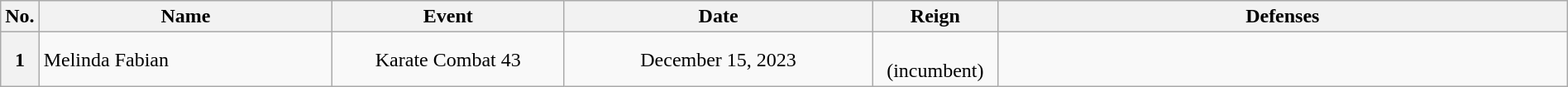<table class="wikitable" width=100%>
<tr>
<th width=1%>No.</th>
<th width=19%>Name</th>
<th width=15%>Event</th>
<th width=20%>Date</th>
<th width=8%>Reign</th>
<th width=45%>Defenses</th>
</tr>
<tr>
<th>1</th>
<td align=left> Melinda Fabian<br></td>
<td align=center>Karate Combat 43<br></td>
<td align=center>December 15, 2023</td>
<td align=center><br>(incumbent)<br></td>
<td></td>
</tr>
</table>
